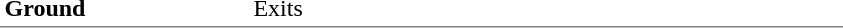<table table border=0 cellspacing=0 cellpadding=3>
<tr>
<td style="border-bottom:solid 1px gray;" width=50 rowspan=10 valign=top><strong>Ground</strong></td>
</tr>
<tr>
<td style="border-bottom:solid 1px gray;" width=100 rowspan=2 valign=top></td>
<td style="border-bottom:solid 1px gray;" width=390 rowspan=2 valign=top>Exits</td>
</tr>
</table>
